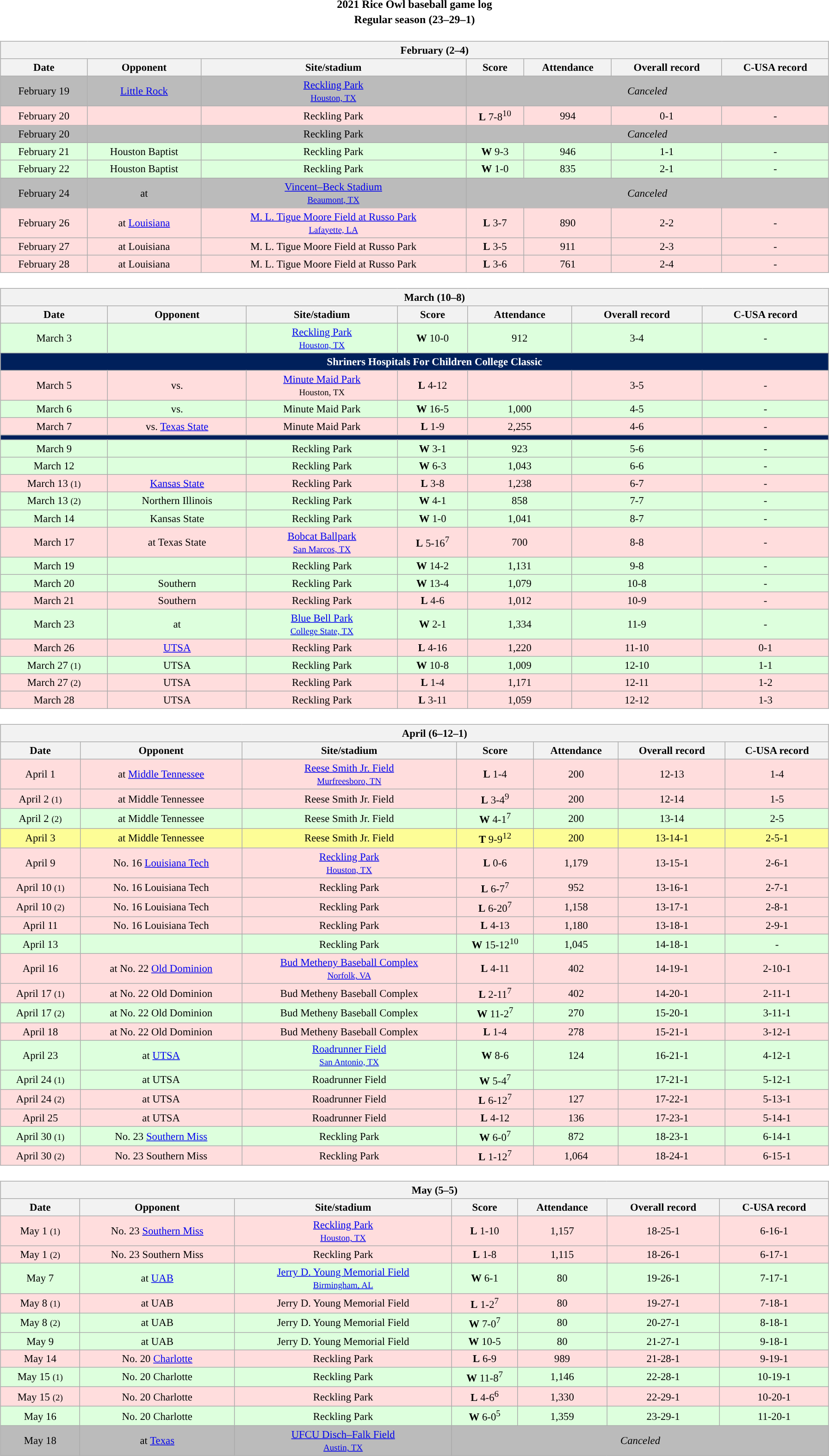<table class="toccolours" width=95% style="clear:both; margin:1.5em auto; text-align:center;">
<tr>
<th colspan=2>2021 Rice Owl baseball game log</th>
</tr>
<tr>
<th colspan=2>Regular season (23–29–1)</th>
</tr>
<tr valign="top">
<td><br><table class="wikitable collapsible collapsed" style="margin:auto; width:100%; text-align:center; font-size:95%">
<tr>
<th colspan=11 style="padding-left:4em;">February (2–4)</th>
</tr>
<tr>
<th>Date</th>
<th>Opponent</th>
<th>Site/stadium</th>
<th>Score</th>
<th>Attendance</th>
<th>Overall record</th>
<th>C-USA record</th>
</tr>
<tr align="center" bgcolor="bbbbbb">
<td>February 19</td>
<td><a href='#'>Little Rock</a></td>
<td><a href='#'>Reckling Park</a><br><small><a href='#'>Houston, TX</a></small></td>
<td colspan=4><em>Canceled</em> </td>
</tr>
<tr align="center" bgcolor="ffdddd">
<td>February 20</td>
<td></td>
<td>Reckling Park</td>
<td><strong>L</strong> 7-8<sup>10</sup></td>
<td>994</td>
<td>0-1</td>
<td>-</td>
</tr>
<tr align="center" bgcolor="bbbbbb">
<td>February 20</td>
<td></td>
<td>Reckling Park</td>
<td colspan=4><em>Canceled</em> </td>
</tr>
<tr align="center" bgcolor="ddffdd">
<td>February 21</td>
<td>Houston Baptist</td>
<td>Reckling Park</td>
<td><strong>W</strong> 9-3</td>
<td>946</td>
<td>1-1</td>
<td>-</td>
</tr>
<tr align="center" bgcolor="ddffdd">
<td>February 22</td>
<td>Houston Baptist</td>
<td>Reckling Park</td>
<td><strong>W</strong> 1-0</td>
<td>835</td>
<td>2-1</td>
<td>-</td>
</tr>
<tr align="center" bgcolor="bbbbbb">
<td>February 24</td>
<td>at </td>
<td><a href='#'>Vincent–Beck Stadium</a><br><small><a href='#'>Beaumont, TX</a></small></td>
<td colspan=4><em>Canceled</em></td>
</tr>
<tr align="center" bgcolor="ffdddd">
<td>February 26</td>
<td>at <a href='#'>Louisiana</a></td>
<td><a href='#'>M. L. Tigue Moore Field at Russo Park</a><br><small><a href='#'>Lafayette, LA</a></small></td>
<td><strong>L</strong> 3-7</td>
<td>890</td>
<td>2-2</td>
<td>-</td>
</tr>
<tr align="center" bgcolor="ffdddd">
<td>February 27</td>
<td>at Louisiana</td>
<td>M. L. Tigue Moore Field at Russo Park</td>
<td><strong>L</strong> 3-5</td>
<td>911</td>
<td>2-3</td>
<td>-</td>
</tr>
<tr align="center" bgcolor="ffdddd">
<td>February 28</td>
<td>at Louisiana</td>
<td>M. L. Tigue Moore Field at Russo Park</td>
<td><strong>L</strong> 3-6</td>
<td>761</td>
<td>2-4</td>
<td>-</td>
</tr>
</table>
</td>
</tr>
<tr>
<td><br><table class="wikitable collapsible collapsed" style="margin:auto; width:100%; text-align:center; font-size:95%">
<tr>
<th colspan=11 style="padding-left:4em;">March (10–8)</th>
</tr>
<tr>
<th>Date</th>
<th>Opponent</th>
<th>Site/stadium</th>
<th>Score</th>
<th>Attendance</th>
<th>Overall record</th>
<th>C-USA record</th>
</tr>
<tr align="center" bgcolor="ddffdd">
<td>March 3</td>
<td></td>
<td><a href='#'>Reckling Park</a><br><small><a href='#'>Houston, TX</a></small></td>
<td><strong>W</strong> 10-0</td>
<td>912</td>
<td>3-4</td>
<td>-</td>
</tr>
<tr>
<th colspan=7 style="padding-left:4em;background:#00205B; color:#FFFFFF">Shriners Hospitals For Children College Classic</th>
</tr>
<tr align="center" bgcolor="ffdddd">
<td>March 5</td>
<td>vs. </td>
<td><a href='#'>Minute Maid Park</a><br><small>Houston, TX</small></td>
<td><strong>L</strong> 4-12</td>
<td></td>
<td>3-5</td>
<td>-</td>
</tr>
<tr align="center" bgcolor="ddffdd">
<td>March 6</td>
<td>vs. </td>
<td>Minute Maid Park</td>
<td><strong>W</strong> 16-5</td>
<td>1,000</td>
<td>4-5</td>
<td>-</td>
</tr>
<tr align="center" bgcolor="ffdddd">
<td>March 7</td>
<td>vs. <a href='#'>Texas State</a></td>
<td>Minute Maid Park</td>
<td><strong>L</strong> 1-9</td>
<td>2,255</td>
<td>4-6</td>
<td>-</td>
</tr>
<tr>
<th colspan=7 style="padding-left:4em;background:#00205B; color:#FFFFFF"></th>
</tr>
<tr align="center" bgcolor="ddffdd">
<td>March 9</td>
<td></td>
<td>Reckling Park</td>
<td><strong>W</strong> 3-1</td>
<td>923</td>
<td>5-6</td>
<td>-</td>
</tr>
<tr align="center" bgcolor="ddffdd">
<td>March 12</td>
<td></td>
<td>Reckling Park</td>
<td><strong>W</strong> 6-3</td>
<td>1,043</td>
<td>6-6</td>
<td>-</td>
</tr>
<tr align="center" bgcolor="ffdddd">
<td>March 13 <small>(1)</small></td>
<td><a href='#'>Kansas State</a></td>
<td>Reckling Park</td>
<td><strong>L</strong> 3-8</td>
<td>1,238</td>
<td>6-7</td>
<td>-</td>
</tr>
<tr align="center" bgcolor="ddffdd">
<td>March 13 <small>(2)</small></td>
<td>Northern Illinois</td>
<td>Reckling Park</td>
<td><strong>W</strong> 4-1</td>
<td>858</td>
<td>7-7</td>
<td>-</td>
</tr>
<tr align="center" bgcolor="ddffdd">
<td>March 14</td>
<td>Kansas State</td>
<td>Reckling Park</td>
<td><strong>W</strong> 1-0</td>
<td>1,041</td>
<td>8-7</td>
<td>-</td>
</tr>
<tr align="center" bgcolor="ffdddd">
<td>March 17</td>
<td>at Texas State</td>
<td><a href='#'>Bobcat Ballpark</a><br><small><a href='#'>San Marcos, TX</a></small></td>
<td><strong>L</strong> 5-16<sup>7</sup></td>
<td>700</td>
<td>8-8</td>
<td>-</td>
</tr>
<tr align="center" bgcolor="ddffdd">
<td>March 19</td>
<td></td>
<td>Reckling Park</td>
<td><strong>W</strong> 14-2</td>
<td>1,131</td>
<td>9-8</td>
<td>-</td>
</tr>
<tr align="center" bgcolor="ddffdd">
<td>March 20</td>
<td>Southern</td>
<td>Reckling Park</td>
<td><strong>W</strong> 13-4</td>
<td>1,079</td>
<td>10-8</td>
<td>-</td>
</tr>
<tr align="center" bgcolor="ffdddd">
<td>March 21</td>
<td>Southern</td>
<td>Reckling Park</td>
<td><strong>L</strong> 4-6</td>
<td>1,012</td>
<td>10-9</td>
<td>-</td>
</tr>
<tr align="center" bgcolor="ddffdd">
<td>March 23</td>
<td>at </td>
<td><a href='#'>Blue Bell Park</a><br><small><a href='#'>College State, TX</a></small></td>
<td><strong>W</strong> 2-1</td>
<td>1,334</td>
<td>11-9</td>
<td>-</td>
</tr>
<tr align="center" bgcolor="ffdddd">
<td>March 26</td>
<td><a href='#'>UTSA</a></td>
<td>Reckling Park</td>
<td><strong>L</strong> 4-16</td>
<td>1,220</td>
<td>11-10</td>
<td>0-1</td>
</tr>
<tr align="center" bgcolor="ddffdd">
<td>March 27 <small>(1)</small></td>
<td>UTSA</td>
<td>Reckling Park</td>
<td><strong>W</strong> 10-8</td>
<td>1,009</td>
<td>12-10</td>
<td>1-1</td>
</tr>
<tr align="center" bgcolor="ffdddd">
<td>March 27 <small>(2)</small></td>
<td>UTSA</td>
<td>Reckling Park</td>
<td><strong>L</strong> 1-4</td>
<td>1,171</td>
<td>12-11</td>
<td>1-2</td>
</tr>
<tr align="center" bgcolor="ffdddd">
<td>March 28</td>
<td>UTSA</td>
<td>Reckling Park</td>
<td><strong>L</strong> 3-11</td>
<td>1,059</td>
<td>12-12</td>
<td>1-3</td>
</tr>
</table>
</td>
</tr>
<tr>
<td><br><table class="wikitable collapsible collapsed" style="margin:auto; width:100%; text-align:center; font-size:95%">
<tr>
<th colspan=11 style="padding-left:4em;">April (6–12–1)</th>
</tr>
<tr>
<th>Date</th>
<th>Opponent</th>
<th>Site/stadium</th>
<th>Score</th>
<th>Attendance</th>
<th>Overall record</th>
<th>C-USA record</th>
</tr>
<tr align="center" bgcolor="ffdddd">
<td>April 1</td>
<td>at <a href='#'>Middle Tennessee</a></td>
<td><a href='#'>Reese Smith Jr. Field</a><br><small><a href='#'>Murfreesboro, TN</a></small></td>
<td><strong>L</strong> 1-4</td>
<td>200</td>
<td>12-13</td>
<td>1-4</td>
</tr>
<tr align="center" bgcolor="ffdddd">
<td>April 2 <small>(1)</small></td>
<td>at Middle Tennessee</td>
<td>Reese Smith Jr. Field</td>
<td><strong>L</strong> 3-4<sup>9</sup></td>
<td>200</td>
<td>12-14</td>
<td>1-5</td>
</tr>
<tr align="center" bgcolor="ddffdd">
<td>April 2 <small>(2)</small></td>
<td>at Middle Tennessee</td>
<td>Reese Smith Jr. Field</td>
<td><strong>W</strong> 4-1<sup>7</sup></td>
<td>200</td>
<td>13-14</td>
<td>2-5</td>
</tr>
<tr align="center" bgcolor="FDFD96">
<td>April 3</td>
<td>at Middle Tennessee</td>
<td>Reese Smith Jr. Field</td>
<td><strong>T</strong> 9-9<sup>12</sup></td>
<td>200</td>
<td>13-14-1</td>
<td>2-5-1</td>
</tr>
<tr align="center" bgcolor="ffdddd">
<td>April 9</td>
<td>No. 16 <a href='#'>Louisiana Tech</a></td>
<td><a href='#'>Reckling Park</a><br><small><a href='#'>Houston, TX</a></small></td>
<td><strong>L</strong> 0-6</td>
<td>1,179</td>
<td>13-15-1</td>
<td>2-6-1</td>
</tr>
<tr align="center" bgcolor="ffdddd">
<td>April 10 <small>(1)</small></td>
<td>No. 16 Louisiana Tech</td>
<td>Reckling Park</td>
<td><strong>L</strong> 6-7<sup>7</sup></td>
<td>952</td>
<td>13-16-1</td>
<td>2-7-1</td>
</tr>
<tr align="center" bgcolor="ffdddd">
<td>April 10 <small>(2)</small></td>
<td>No. 16 Louisiana Tech</td>
<td>Reckling Park</td>
<td><strong>L</strong> 6-20<sup>7</sup></td>
<td>1,158</td>
<td>13-17-1</td>
<td>2-8-1</td>
</tr>
<tr align="center" bgcolor="ffdddd">
<td>April 11</td>
<td>No. 16 Louisiana Tech</td>
<td>Reckling Park</td>
<td><strong>L</strong> 4-13</td>
<td>1,180</td>
<td>13-18-1</td>
<td>2-9-1</td>
</tr>
<tr align="center" bgcolor="ddffdd">
<td>April 13</td>
<td></td>
<td>Reckling Park</td>
<td><strong>W</strong> 15-12<sup>10</sup></td>
<td>1,045</td>
<td>14-18-1</td>
<td>-</td>
</tr>
<tr align="center" bgcolor="ffdddd">
<td>April 16</td>
<td>at No. 22 <a href='#'>Old Dominion</a></td>
<td><a href='#'>Bud Metheny Baseball Complex</a><br><small><a href='#'>Norfolk, VA</a></small></td>
<td><strong>L</strong> 4-11</td>
<td>402</td>
<td>14-19-1</td>
<td>2-10-1</td>
</tr>
<tr align="center" bgcolor="ffdddd">
<td>April 17 <small>(1)</small></td>
<td>at No. 22 Old Dominion</td>
<td>Bud Metheny Baseball Complex</td>
<td><strong>L</strong> 2-11<sup>7</sup></td>
<td>402</td>
<td>14-20-1</td>
<td>2-11-1</td>
</tr>
<tr align="center" bgcolor="ddffdd">
<td>April 17 <small>(2)</small></td>
<td>at No. 22 Old Dominion</td>
<td>Bud Metheny Baseball Complex</td>
<td><strong>W</strong> 11-2<sup>7</sup></td>
<td>270</td>
<td>15-20-1</td>
<td>3-11-1</td>
</tr>
<tr align="center" bgcolor="ffdddd">
<td>April 18</td>
<td>at No. 22 Old Dominion</td>
<td>Bud Metheny Baseball Complex</td>
<td><strong>L</strong> 1-4</td>
<td>278</td>
<td>15-21-1</td>
<td>3-12-1</td>
</tr>
<tr align="center" bgcolor="ddffdd">
<td>April 23</td>
<td>at <a href='#'>UTSA</a></td>
<td><a href='#'>Roadrunner Field</a><br><small><a href='#'>San Antonio, TX</a></small></td>
<td><strong>W</strong> 8-6</td>
<td>124</td>
<td>16-21-1</td>
<td>4-12-1</td>
</tr>
<tr align="center" bgcolor="ddffdd">
<td>April 24 <small>(1)</small></td>
<td>at UTSA</td>
<td>Roadrunner Field</td>
<td><strong>W</strong> 5-4<sup>7</sup></td>
<td></td>
<td>17-21-1</td>
<td>5-12-1</td>
</tr>
<tr align="center" bgcolor="ffdddd">
<td>April 24 <small>(2)</small></td>
<td>at UTSA</td>
<td>Roadrunner Field</td>
<td><strong>L</strong> 6-12<sup>7</sup></td>
<td>127</td>
<td>17-22-1</td>
<td>5-13-1</td>
</tr>
<tr align="center" bgcolor="ffdddd">
<td>April 25</td>
<td>at UTSA</td>
<td>Roadrunner Field</td>
<td><strong>L</strong> 4-12</td>
<td>136</td>
<td>17-23-1</td>
<td>5-14-1</td>
</tr>
<tr align="center" bgcolor="ddffdd">
<td>April 30 <small>(1)</small></td>
<td>No. 23 <a href='#'>Southern Miss</a></td>
<td>Reckling Park</td>
<td><strong>W</strong> 6-0<sup>7</sup></td>
<td>872</td>
<td>18-23-1</td>
<td>6-14-1</td>
</tr>
<tr align="center" bgcolor="ffdddd">
<td>April 30 <small>(2)</small></td>
<td>No. 23 Southern Miss</td>
<td>Reckling Park</td>
<td><strong>L</strong> 1-12<sup>7</sup></td>
<td>1,064</td>
<td>18-24-1</td>
<td>6-15-1</td>
</tr>
</table>
</td>
</tr>
<tr>
<td><br><table class="wikitable collapsible collapsed" style="margin:auto; width:100%; text-align:center; font-size:95%">
<tr>
<th colspan=11 style="padding-left:4em;">May (5–5)</th>
</tr>
<tr>
<th>Date</th>
<th>Opponent</th>
<th>Site/stadium</th>
<th>Score</th>
<th>Attendance</th>
<th>Overall record</th>
<th>C-USA record</th>
</tr>
<tr align="center" bgcolor="ffdddd">
<td>May 1 <small>(1)</small></td>
<td>No. 23 <a href='#'>Southern Miss</a></td>
<td><a href='#'>Reckling Park</a><br><small><a href='#'>Houston, TX</a></small></td>
<td><strong>L</strong> 1-10</td>
<td>1,157</td>
<td>18-25-1</td>
<td>6-16-1</td>
</tr>
<tr align="center" bgcolor="ffdddd">
<td>May 1 <small>(2)</small></td>
<td>No. 23 Southern Miss</td>
<td>Reckling Park</td>
<td><strong>L</strong> 1-8</td>
<td>1,115</td>
<td>18-26-1</td>
<td>6-17-1</td>
</tr>
<tr align="center" bgcolor="ddffdd">
<td>May 7</td>
<td>at <a href='#'>UAB</a></td>
<td><a href='#'>Jerry D. Young Memorial Field</a><br><small><a href='#'>Birmingham, AL</a></small></td>
<td><strong>W</strong> 6-1</td>
<td>80</td>
<td>19-26-1</td>
<td>7-17-1</td>
</tr>
<tr align="center" bgcolor="ffdddd">
<td>May 8 <small>(1)</small></td>
<td>at UAB</td>
<td>Jerry D. Young Memorial Field</td>
<td><strong>L</strong> 1-2<sup>7</sup></td>
<td>80</td>
<td>19-27-1</td>
<td>7-18-1</td>
</tr>
<tr align="center" bgcolor="ddffdd">
<td>May 8 <small>(2)</small></td>
<td>at UAB</td>
<td>Jerry D. Young Memorial Field</td>
<td><strong>W</strong> 7-0<sup>7</sup></td>
<td>80</td>
<td>20-27-1</td>
<td>8-18-1</td>
</tr>
<tr align="center" bgcolor="ddffdd">
<td>May 9</td>
<td>at UAB</td>
<td>Jerry D. Young Memorial Field</td>
<td><strong>W</strong> 10-5</td>
<td>80</td>
<td>21-27-1</td>
<td>9-18-1</td>
</tr>
<tr align="center" bgcolor="ffdddd">
<td>May 14</td>
<td>No. 20 <a href='#'>Charlotte</a></td>
<td>Reckling Park</td>
<td><strong>L</strong> 6-9</td>
<td>989</td>
<td>21-28-1</td>
<td>9-19-1</td>
</tr>
<tr align="center" bgcolor="ddffdd">
<td>May 15 <small>(1)</small></td>
<td>No. 20 Charlotte</td>
<td>Reckling Park</td>
<td><strong>W</strong> 11-8<sup>7</sup></td>
<td>1,146</td>
<td>22-28-1</td>
<td>10-19-1</td>
</tr>
<tr align="center" bgcolor="ffdddd">
<td>May 15 <small>(2)</small></td>
<td>No. 20 Charlotte</td>
<td>Reckling Park</td>
<td><strong>L</strong> 4-6<sup>6</sup></td>
<td>1,330</td>
<td>22-29-1</td>
<td>10-20-1</td>
</tr>
<tr align="center" bgcolor="ddffdd">
<td>May 16</td>
<td>No. 20 Charlotte</td>
<td>Reckling Park</td>
<td><strong>W</strong> 6-0<sup>5</sup></td>
<td>1,359</td>
<td>23-29-1</td>
<td>11-20-1</td>
</tr>
<tr align="center" bgcolor="bbbbbb">
<td>May 18</td>
<td>at <a href='#'>Texas</a></td>
<td><a href='#'>UFCU Disch–Falk Field</a><br><small><a href='#'>Austin, TX</a></small></td>
<td colspan=4><em>Canceled</em></td>
</tr>
</table>
</td>
</tr>
</table>
